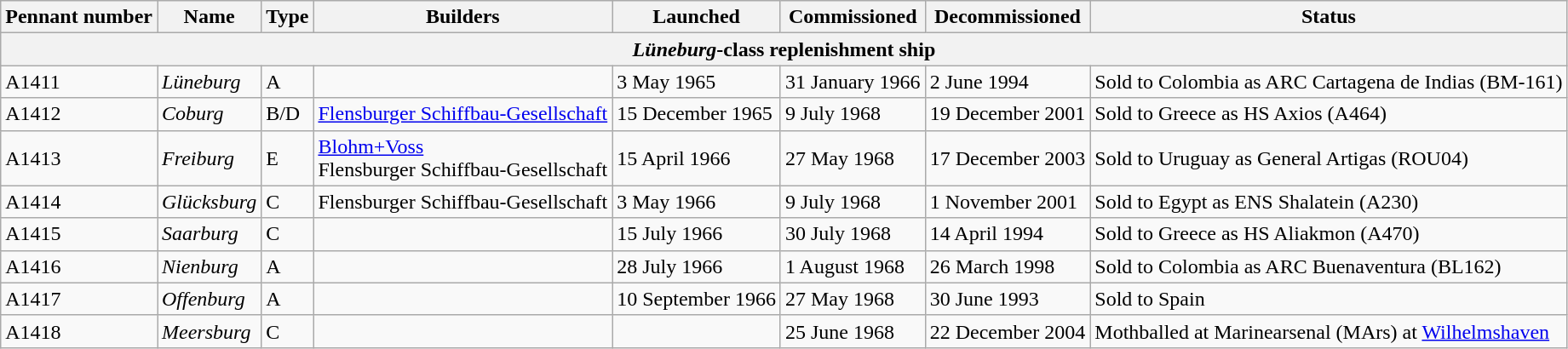<table class="wikitable">
<tr>
<th>Pennant number</th>
<th>Name</th>
<th>Type</th>
<th>Builders</th>
<th>Launched</th>
<th>Commissioned</th>
<th>Decommissioned</th>
<th>Status</th>
</tr>
<tr>
<th colspan="8"><strong><em>Lüneburg</em></strong>-class <strong>replenishment ship</strong></th>
</tr>
<tr>
<td>A1411</td>
<td><em>Lüneburg</em></td>
<td>A</td>
<td></td>
<td>3 May 1965</td>
<td>31 January 1966</td>
<td>2 June 1994</td>
<td>Sold to Colombia as ARC Cartagena de Indias (BM-161)</td>
</tr>
<tr>
<td>A1412</td>
<td><em>Coburg</em></td>
<td>B/D</td>
<td><a href='#'>Flensburger Schiffbau-Gesellschaft</a></td>
<td>15 December 1965</td>
<td>9 July 1968</td>
<td>19 December 2001</td>
<td>Sold to Greece as HS Axios (A464)</td>
</tr>
<tr>
<td>A1413</td>
<td><em>Freiburg</em></td>
<td>E</td>
<td><a href='#'>Blohm+Voss</a><br>Flensburger Schiffbau-Gesellschaft</td>
<td>15 April 1966</td>
<td>27 May 1968</td>
<td>17 December 2003</td>
<td>Sold to Uruguay as General Artigas (ROU04)</td>
</tr>
<tr>
<td>A1414</td>
<td><em>Glücksburg</em></td>
<td>C</td>
<td>Flensburger Schiffbau-Gesellschaft</td>
<td>3 May 1966</td>
<td>9 July 1968</td>
<td>1 November 2001</td>
<td>Sold to Egypt as ENS Shalatein (A230)</td>
</tr>
<tr>
<td>A1415</td>
<td><em>Saarburg</em></td>
<td>C</td>
<td></td>
<td>15 July 1966</td>
<td>30 July 1968</td>
<td>14 April 1994</td>
<td>Sold to Greece as HS Aliakmon (A470)</td>
</tr>
<tr>
<td>A1416</td>
<td><em>Nienburg</em></td>
<td>A</td>
<td></td>
<td>28 July 1966</td>
<td>1 August 1968</td>
<td>26 March 1998</td>
<td>Sold to Colombia as ARC Buenaventura (BL162)</td>
</tr>
<tr>
<td>A1417</td>
<td><em>Offenburg</em></td>
<td>A</td>
<td></td>
<td>10 September 1966</td>
<td>27 May 1968</td>
<td>30 June 1993</td>
<td>Sold to Spain</td>
</tr>
<tr>
<td>A1418</td>
<td><em>Meersburg</em></td>
<td>C</td>
<td></td>
<td></td>
<td>25 June 1968</td>
<td>22 December 2004</td>
<td>Mothballed at  Marinearsenal (MArs) at <a href='#'>Wilhelmshaven</a></td>
</tr>
</table>
